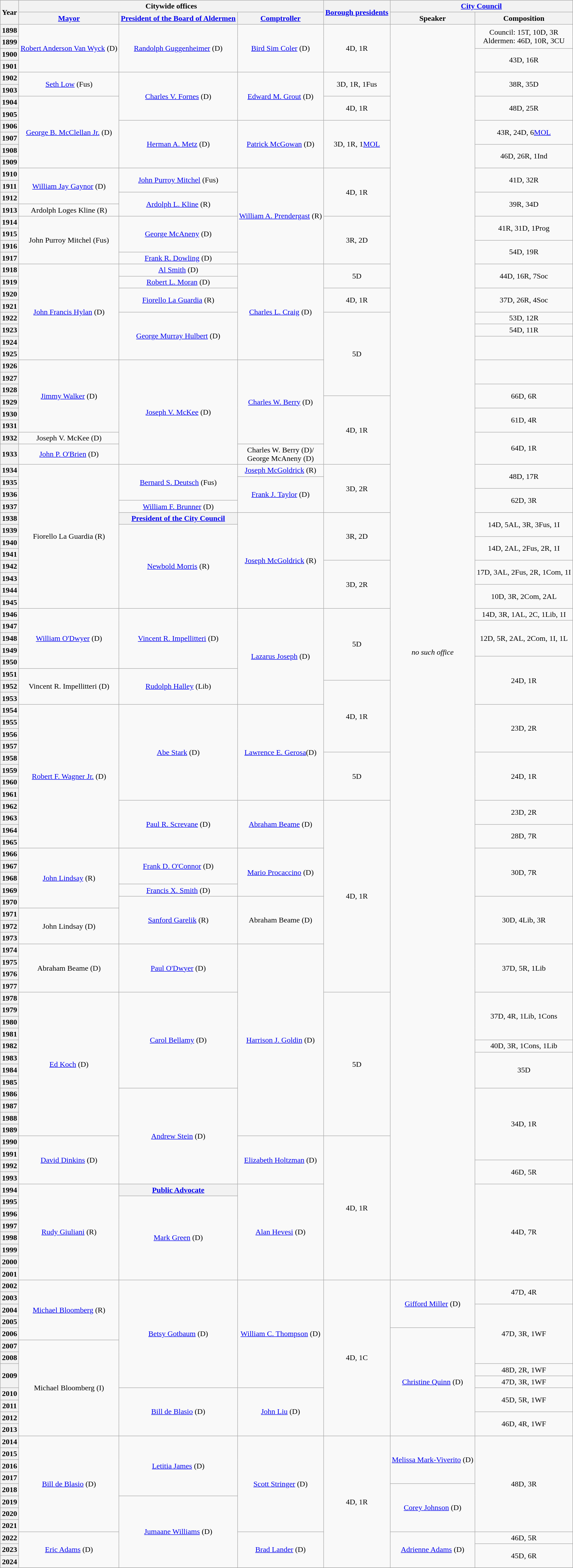<table class="wikitable sortable sticky-header-multi" style="text-align:center;">
<tr>
<th rowspan=2 class=unsortable>Year</th>
<th colspan=3>Citywide offices</th>
<th rowspan=2 class=unsortable><a href='#'>Borough presidents</a></th>
<th colspan="2"><a href='#'>City Council</a></th>
</tr>
<tr>
<th class=unsortable><a href='#'>Mayor</a></th>
<th class=unsortable><a href='#'>President of the Board of Aldermen</a></th>
<th class=unsortable><a href='#'>Comptroller</a></th>
<th class=unsortable>Speaker</th>
<th class=unsortable>Composition</th>
</tr>
<tr>
<th>1898</th>
<td rowspan=4 ><a href='#'>Robert Anderson Van Wyck</a> (D)</td>
<td rowspan=4 ><a href='#'>Randolph Guggenheimer</a> (D)</td>
<td rowspan=4 ><a href='#'>Bird Sim Coler</a> (D)</td>
<td rowspan=4 >4D, 1R</td>
<td rowspan=106><em>no such office</em></td>
<td rowspan="2" >Council: 15T, 10D, 3R<br>Aldermen: 46D, 10R, 3CU</td>
</tr>
<tr>
<th>1899</th>
</tr>
<tr>
<th>1900</th>
<td rowspan="2" >43D, 16R</td>
</tr>
<tr>
<th>1901</th>
</tr>
<tr>
<th>1902</th>
<td rowspan=2 ><a href='#'>Seth Low</a> (Fus)</td>
<td rowspan=4 ><a href='#'>Charles V. Fornes</a> (D)</td>
<td rowspan=4 ><a href='#'>Edward M. Grout</a> (D)</td>
<td rowspan=2 >3D, 1R, 1Fus</td>
<td rowspan="2" >38R, 35D</td>
</tr>
<tr>
<th>1903</th>
</tr>
<tr>
<th>1904</th>
<td rowspan=6 ><a href='#'>George B. McClellan Jr.</a> (D)</td>
<td rowspan=2 >4D, 1R</td>
<td rowspan="2" >48D, 25R</td>
</tr>
<tr>
<th>1905</th>
</tr>
<tr>
<th>1906</th>
<td rowspan=4 ><a href='#'>Herman A. Metz</a> (D)</td>
<td rowspan=4 ><a href='#'>Patrick McGowan</a> (D)</td>
<td rowspan=4 >3D, 1R, 1<a href='#'>MOL</a></td>
<td rowspan="2" >43R, 24D, 6<a href='#'>MOL</a></td>
</tr>
<tr>
<th>1907</th>
</tr>
<tr>
<th>1908</th>
<td rowspan="2" >46D, 26R, 1Ind</td>
</tr>
<tr>
<th>1909</th>
</tr>
<tr>
<th>1910</th>
<td rowspan=3 ><a href='#'>William Jay Gaynor</a> (D)</td>
<td rowspan=2 ><a href='#'>John Purroy Mitchel</a> (Fus)</td>
<td rowspan=8 ><a href='#'>William A. Prendergast</a> (R)</td>
<td rowspan=4 >4D, 1R</td>
<td rowspan="2" >41D, 32R</td>
</tr>
<tr>
<th>1911</th>
</tr>
<tr>
<th>1912</th>
<td rowspan=2 ><a href='#'>Ardolph L. Kline</a> (R)</td>
<td rowspan="2" >39R, 34D</td>
</tr>
<tr>
<th>1913</th>
<td>Ardolph Loges Kline (R)</td>
</tr>
<tr>
<th>1914</th>
<td rowspan=4 >John Purroy Mitchel (Fus)</td>
<td rowspan=3 ><a href='#'>George McAneny</a> (D)</td>
<td rowspan=4 >3R, 2D</td>
<td rowspan="2" >41R, 31D, 1Prog</td>
</tr>
<tr>
<th>1915</th>
</tr>
<tr>
<th>1916</th>
<td rowspan="2" >54D, 19R</td>
</tr>
<tr>
<th>1917</th>
<td><a href='#'>Frank R. Dowling</a> (D)</td>
</tr>
<tr>
<th>1918</th>
<td rowspan=8 ><a href='#'>John Francis Hylan</a> (D)</td>
<td><a href='#'>Al Smith</a> (D)</td>
<td rowspan=8 ><a href='#'>Charles L. Craig</a> (D)</td>
<td rowspan=2 >5D</td>
<td rowspan="2" >44D, 16R, 7Soc</td>
</tr>
<tr>
<th>1919</th>
<td><a href='#'>Robert L. Moran</a> (D)</td>
</tr>
<tr>
<th>1920</th>
<td rowspan=2 ><a href='#'>Fiorello La Guardia</a> (R)</td>
<td rowspan=2 >4D, 1R</td>
<td rowspan="2" >37D, 26R, 4Soc</td>
</tr>
<tr>
<th>1921</th>
</tr>
<tr>
<th>1922</th>
<td rowspan=4 ><a href='#'>George Murray Hulbert</a> (D)</td>
<td rowspan=7 >5D</td>
<td>53D, 12R</td>
</tr>
<tr>
<th>1923</th>
<td>54D, 11R</td>
</tr>
<tr>
<th>1924</th>
<td rowspan="2"></td>
</tr>
<tr>
<th>1925</th>
</tr>
<tr>
<th>1926</th>
<td rowspan=6 ><a href='#'>Jimmy Walker</a> (D)</td>
<td rowspan=8 ><a href='#'>Joseph V. McKee</a> (D)</td>
<td rowspan=7 ><a href='#'>Charles W. Berry</a> (D)</td>
<td rowspan="2"></td>
</tr>
<tr>
<th>1927</th>
</tr>
<tr>
<th>1928</th>
<td rowspan="2" >66D, 6R</td>
</tr>
<tr>
<th>1929</th>
<td rowspan=5 >4D, 1R</td>
</tr>
<tr>
<th>1930</th>
<td rowspan="2" >61D, 4R</td>
</tr>
<tr>
<th>1931</th>
</tr>
<tr>
<th>1932</th>
<td>Joseph V. McKee (D)</td>
<td rowspan="2" >64D, 1R</td>
</tr>
<tr>
<th>1933</th>
<td><a href='#'>John P. O'Brien</a> (D)</td>
<td>Charles W. Berry (D)/<br>George McAneny (D)</td>
</tr>
<tr>
<th>1934</th>
<td rowspan=13 >Fiorello La Guardia (R)</td>
<td rowspan=3 ><a href='#'>Bernard S. Deutsch</a> (Fus)</td>
<td><a href='#'>Joseph McGoldrick</a> (R)</td>
<td rowspan=4 >3D, 2R</td>
<td rowspan="2" >48D, 17R</td>
</tr>
<tr>
<th>1935</th>
<td rowspan=3 ><a href='#'>Frank J. Taylor</a> (D)</td>
</tr>
<tr>
<th>1936</th>
<td rowspan="2" >62D, 3R</td>
</tr>
<tr>
<th>1937</th>
<td><a href='#'>William F. Brunner</a> (D)</td>
</tr>
<tr>
<th rowspan=2>1938</th>
<th><a href='#'>President of the City Council</a></th>
<td rowspan=9 ><a href='#'>Joseph McGoldrick</a> (R)</td>
<td rowspan=5 >3R, 2D</td>
<td rowspan="3" >14D, 5AL, 3R, 3Fus, 1I</td>
</tr>
<tr>
<td rowspan=8 ><a href='#'>Newbold Morris</a> (R)</td>
</tr>
<tr>
<th>1939</th>
</tr>
<tr>
<th>1940</th>
<td rowspan="2" >14D, 2AL, 2Fus, 2R, 1I</td>
</tr>
<tr>
<th>1941</th>
</tr>
<tr>
<th>1942</th>
<td rowspan=4 >3D, 2R</td>
<td rowspan="2" >17D, 3AL, 2Fus, 2R, 1Com, 1I</td>
</tr>
<tr>
<th>1943</th>
</tr>
<tr>
<th>1944</th>
<td rowspan="2" >10D, 3R, 2Com, 2AL</td>
</tr>
<tr>
<th>1945</th>
</tr>
<tr>
<th>1946</th>
<td rowspan=5 ><a href='#'>William O'Dwyer</a> (D)</td>
<td rowspan=5 ><a href='#'>Vincent R. Impellitteri</a> (D)</td>
<td rowspan=8 ><a href='#'>Lazarus Joseph</a> (D)</td>
<td rowspan=6 >5D</td>
<td>14D, 3R, 1AL, 2C, 1Lib, 1I</td>
</tr>
<tr>
<th>1947</th>
<td rowspan="3" >12D, 5R, 2AL, 2Com, 1I, 1L</td>
</tr>
<tr>
<th>1948</th>
</tr>
<tr>
<th>1949</th>
</tr>
<tr>
<th>1950</th>
<td rowspan="4" >24D, 1R</td>
</tr>
<tr>
<th>1951</th>
<td rowspan=3 >Vincent R. Impellitteri (D)</td>
<td rowspan=3 ><a href='#'>Rudolph Halley</a> (Lib)</td>
</tr>
<tr>
<th>1952</th>
<td rowspan=6 >4D, 1R</td>
</tr>
<tr>
<th>1953</th>
</tr>
<tr>
<th>1954</th>
<td rowspan=12 ><a href='#'>Robert F. Wagner Jr.</a> (D)</td>
<td rowspan=8 ><a href='#'>Abe Stark</a> (D)</td>
<td rowspan=8 ><a href='#'>Lawrence E. Gerosa</a>(D)</td>
<td rowspan="4" >23D, 2R</td>
</tr>
<tr>
<th>1955</th>
</tr>
<tr>
<th>1956</th>
</tr>
<tr>
<th>1957</th>
</tr>
<tr>
<th>1958</th>
<td rowspan=4 >5D</td>
<td rowspan="4" >24D, 1R</td>
</tr>
<tr>
<th>1959</th>
</tr>
<tr>
<th>1960</th>
</tr>
<tr>
<th>1961</th>
</tr>
<tr>
<th>1962</th>
<td rowspan=4 ><a href='#'>Paul R. Screvane</a> (D)</td>
<td rowspan=4 ><a href='#'>Abraham Beame</a> (D)</td>
<td rowspan=16 >4D, 1R</td>
<td rowspan="2" >23D, 2R</td>
</tr>
<tr>
<th>1963</th>
</tr>
<tr>
<th>1964</th>
<td rowspan="2" >28D, 7R</td>
</tr>
<tr>
<th>1965</th>
</tr>
<tr>
<th>1966</th>
<td rowspan=5 ><a href='#'>John Lindsay</a> (R)</td>
<td rowspan=3 ><a href='#'>Frank D. O'Connor</a> (D)</td>
<td rowspan=4 ><a href='#'>Mario Procaccino</a> (D)</td>
<td rowspan="4" >30D, 7R</td>
</tr>
<tr>
<th>1967</th>
</tr>
<tr>
<th>1968</th>
</tr>
<tr>
<th>1969</th>
<td><a href='#'>Francis X. Smith</a> (D)</td>
</tr>
<tr>
<th>1970</th>
<td rowspan=4 ><a href='#'>Sanford Garelik</a> (R)</td>
<td rowspan=4 >Abraham Beame (D)</td>
<td rowspan="4" >30D, 4Lib, 3R</td>
</tr>
<tr>
<th>1971</th>
<td rowspan=3 >John Lindsay (D)</td>
</tr>
<tr>
<th>1972</th>
</tr>
<tr>
<th>1973</th>
</tr>
<tr>
<th>1974</th>
<td rowspan=4 >Abraham Beame (D)</td>
<td rowspan=4 ><a href='#'>Paul O'Dwyer</a> (D)</td>
<td rowspan=16 ><a href='#'>Harrison J. Goldin</a> (D)</td>
<td rowspan="4" >37D, 5R, 1Lib</td>
</tr>
<tr>
<th>1975</th>
</tr>
<tr>
<th>1976</th>
</tr>
<tr>
<th>1977</th>
</tr>
<tr>
<th>1978</th>
<td rowspan=12 ><a href='#'>Ed Koch</a> (D)</td>
<td rowspan=8 ><a href='#'>Carol Bellamy</a> (D)</td>
<td rowspan=12 >5D</td>
<td rowspan="4" >37D, 4R, 1Lib, 1Cons</td>
</tr>
<tr>
<th>1979</th>
</tr>
<tr>
<th>1980</th>
</tr>
<tr>
<th>1981</th>
</tr>
<tr>
<th>1982</th>
<td>40D, 3R, 1Cons, 1Lib</td>
</tr>
<tr>
<th>1983</th>
<td rowspan="3" >35D</td>
</tr>
<tr>
<th>1984</th>
</tr>
<tr>
<th>1985</th>
</tr>
<tr>
<th>1986</th>
<td rowspan=8 ><a href='#'>Andrew Stein</a> (D)</td>
<td rowspan="6" >34D, 1R</td>
</tr>
<tr>
<th>1987</th>
</tr>
<tr>
<th>1988</th>
</tr>
<tr>
<th>1989</th>
</tr>
<tr>
<th>1990</th>
<td rowspan=4 ><a href='#'>David Dinkins</a> (D)</td>
<td rowspan=4 ><a href='#'>Elizabeth Holtzman</a> (D)</td>
<td rowspan=13 >4D, 1R</td>
</tr>
<tr>
<th>1991</th>
</tr>
<tr>
<th>1992</th>
<td rowspan="2" >46D, 5R</td>
</tr>
<tr>
<th>1993</th>
</tr>
<tr>
<th rowspan=2>1994</th>
<td rowspan=9 ><a href='#'>Rudy Giuliani</a> (R)</td>
<th><a href='#'>Public Advocate</a></th>
<td rowspan=9 ><a href='#'>Alan Hevesi</a> (D)</td>
<td rowspan="9" >44D, 7R</td>
</tr>
<tr>
<td rowspan=8 ><a href='#'>Mark Green</a> (D)</td>
</tr>
<tr>
<th>1995</th>
</tr>
<tr>
<th>1996</th>
</tr>
<tr>
<th>1997</th>
</tr>
<tr>
<th>1998</th>
</tr>
<tr>
<th>1999</th>
</tr>
<tr>
<th>2000</th>
</tr>
<tr>
<th>2001</th>
</tr>
<tr>
<th>2002</th>
<td rowspan=5 ><a href='#'>Michael Bloomberg</a> (R)</td>
<td rowspan="9" ><a href='#'>Betsy Gotbaum</a> (D)</td>
<td rowspan="9" ><a href='#'>William C. Thompson</a> (D)</td>
<td rowspan="13" >4D, 1C</td>
<td rowspan=4 ><a href='#'>Gifford Miller</a> (D)</td>
<td rowspan="2" >47D, 4R</td>
</tr>
<tr>
<th>2003</th>
</tr>
<tr>
<th>2004</th>
<td rowspan="5" >47D, 3R, 1WF</td>
</tr>
<tr>
<th>2005</th>
</tr>
<tr>
<th>2006</th>
<td rowspan="9" ><a href='#'>Christine Quinn</a> (D)</td>
</tr>
<tr>
<th>2007</th>
<td rowspan="8" >Michael Bloomberg (I)</td>
</tr>
<tr>
<th>2008</th>
</tr>
<tr>
<th rowspan="2">2009</th>
<td>48D, 2R, 1WF</td>
</tr>
<tr>
<td>47D, 3R, 1WF</td>
</tr>
<tr>
<th>2010</th>
<td rowspan="4" ><a href='#'>Bill de Blasio</a> (D)</td>
<td rowspan="4" ><a href='#'>John Liu</a> (D)</td>
<td rowspan="2" >45D, 5R, 1WF</td>
</tr>
<tr>
<th>2011</th>
</tr>
<tr>
<th>2012</th>
<td rowspan=2 >46D, 4R, 1WF</td>
</tr>
<tr>
<th>2013</th>
</tr>
<tr>
<th>2014</th>
<td rowspan=8 ><a href='#'>Bill de Blasio</a> (D)</td>
<td rowspan=5 ><a href='#'>Letitia James</a> (D)</td>
<td rowspan=8 ><a href='#'>Scott Stringer</a> (D)</td>
<td rowspan=11 >4D, 1R</td>
<td rowspan=4 ><a href='#'>Melissa Mark-Viverito</a> (D)</td>
<td rowspan=8 >48D, 3R</td>
</tr>
<tr>
<th>2015</th>
</tr>
<tr>
<th>2016</th>
</tr>
<tr>
<th>2017</th>
</tr>
<tr>
<th>2018</th>
<td rowspan=4 ><a href='#'>Corey Johnson</a> (D)</td>
</tr>
<tr>
<th>2019</th>
<td rowspan=6 ><a href='#'>Jumaane Williams</a> (D)</td>
</tr>
<tr>
<th>2020</th>
</tr>
<tr>
<th>2021</th>
</tr>
<tr>
<th>2022</th>
<td rowspan=3 ><a href='#'>Eric Adams</a> (D)</td>
<td rowspan=3 ><a href='#'>Brad Lander</a> (D)</td>
<td rowspan=3 ><a href='#'>Adrienne Adams</a> (D)</td>
<td rowspan=1 >46D, 5R</td>
</tr>
<tr>
<th>2023</th>
<td rowspan=2 >45D, 6R</td>
</tr>
<tr>
<th>2024</th>
</tr>
<tr>
</tr>
</table>
